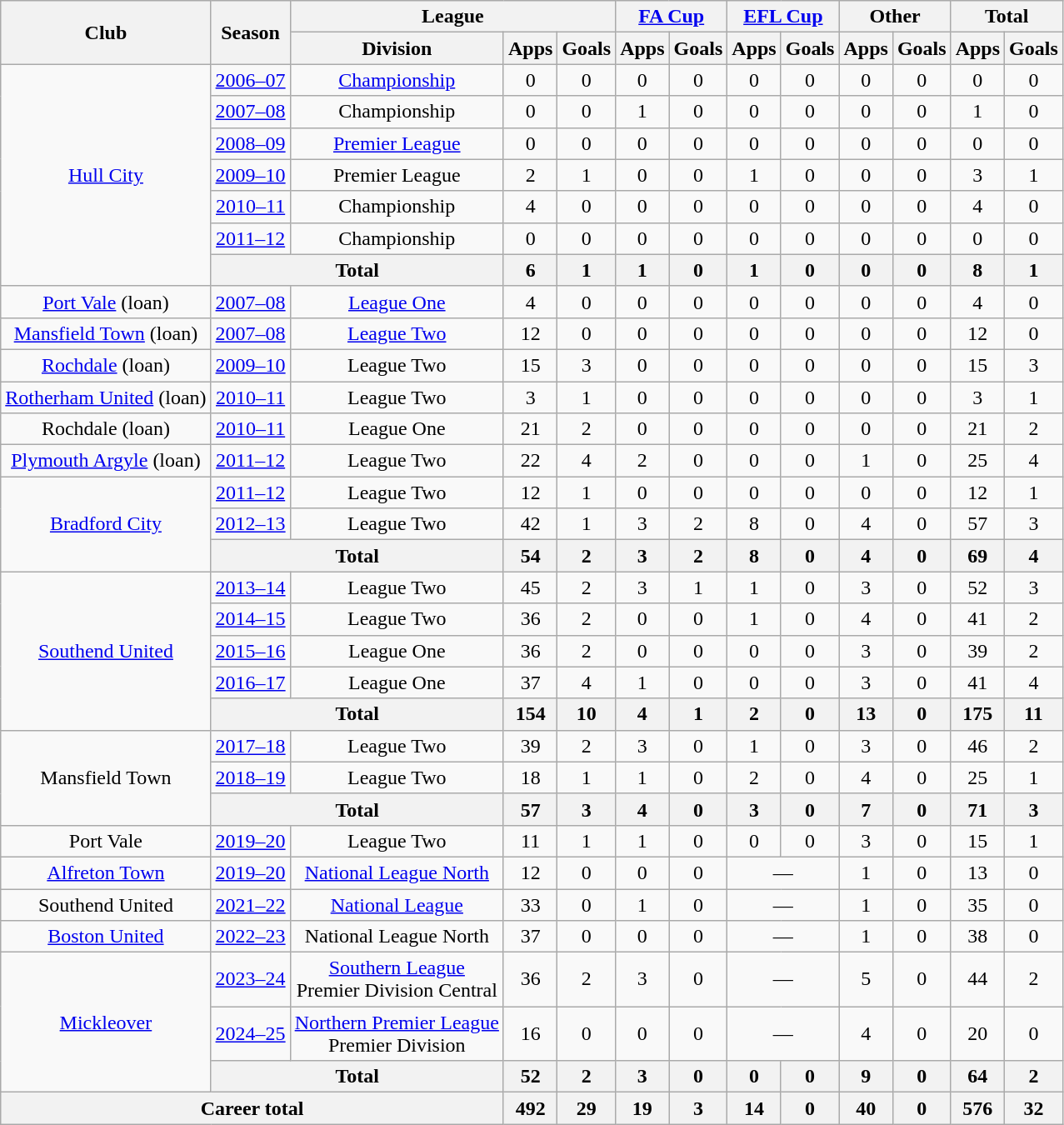<table class="wikitable" style="text-align:center">
<tr>
<th rowspan="2">Club</th>
<th rowspan="2">Season</th>
<th colspan="3">League</th>
<th colspan="2"><a href='#'>FA Cup</a></th>
<th colspan="2"><a href='#'>EFL Cup</a></th>
<th colspan="2">Other</th>
<th colspan="2">Total</th>
</tr>
<tr>
<th>Division</th>
<th>Apps</th>
<th>Goals</th>
<th>Apps</th>
<th>Goals</th>
<th>Apps</th>
<th>Goals</th>
<th>Apps</th>
<th>Goals</th>
<th>Apps</th>
<th>Goals</th>
</tr>
<tr>
<td rowspan="7"><a href='#'>Hull City</a></td>
<td><a href='#'>2006–07</a></td>
<td><a href='#'>Championship</a></td>
<td>0</td>
<td>0</td>
<td>0</td>
<td>0</td>
<td>0</td>
<td>0</td>
<td>0</td>
<td>0</td>
<td>0</td>
<td>0</td>
</tr>
<tr>
<td><a href='#'>2007–08</a></td>
<td>Championship</td>
<td>0</td>
<td>0</td>
<td>1</td>
<td>0</td>
<td>0</td>
<td>0</td>
<td>0</td>
<td>0</td>
<td>1</td>
<td>0</td>
</tr>
<tr>
<td><a href='#'>2008–09</a></td>
<td><a href='#'>Premier League</a></td>
<td>0</td>
<td>0</td>
<td>0</td>
<td>0</td>
<td>0</td>
<td>0</td>
<td>0</td>
<td>0</td>
<td>0</td>
<td>0</td>
</tr>
<tr>
<td><a href='#'>2009–10</a></td>
<td>Premier League</td>
<td>2</td>
<td>1</td>
<td>0</td>
<td>0</td>
<td>1</td>
<td>0</td>
<td>0</td>
<td>0</td>
<td>3</td>
<td>1</td>
</tr>
<tr>
<td><a href='#'>2010–11</a></td>
<td>Championship</td>
<td>4</td>
<td>0</td>
<td>0</td>
<td>0</td>
<td>0</td>
<td>0</td>
<td>0</td>
<td>0</td>
<td>4</td>
<td>0</td>
</tr>
<tr>
<td><a href='#'>2011–12</a></td>
<td>Championship</td>
<td>0</td>
<td>0</td>
<td>0</td>
<td>0</td>
<td>0</td>
<td>0</td>
<td>0</td>
<td>0</td>
<td>0</td>
<td>0</td>
</tr>
<tr>
<th colspan="2">Total</th>
<th>6</th>
<th>1</th>
<th>1</th>
<th>0</th>
<th>1</th>
<th>0</th>
<th>0</th>
<th>0</th>
<th>8</th>
<th>1</th>
</tr>
<tr>
<td><a href='#'>Port Vale</a> (loan)</td>
<td><a href='#'>2007–08</a></td>
<td><a href='#'>League One</a></td>
<td>4</td>
<td>0</td>
<td>0</td>
<td>0</td>
<td>0</td>
<td>0</td>
<td>0</td>
<td>0</td>
<td>4</td>
<td>0</td>
</tr>
<tr>
<td><a href='#'>Mansfield Town</a> (loan)</td>
<td><a href='#'>2007–08</a></td>
<td><a href='#'>League Two</a></td>
<td>12</td>
<td>0</td>
<td>0</td>
<td>0</td>
<td>0</td>
<td>0</td>
<td>0</td>
<td>0</td>
<td>12</td>
<td>0</td>
</tr>
<tr>
<td><a href='#'>Rochdale</a> (loan)</td>
<td><a href='#'>2009–10</a></td>
<td>League Two</td>
<td>15</td>
<td>3</td>
<td>0</td>
<td>0</td>
<td>0</td>
<td>0</td>
<td>0</td>
<td>0</td>
<td>15</td>
<td>3</td>
</tr>
<tr>
<td><a href='#'>Rotherham United</a> (loan)</td>
<td><a href='#'>2010–11</a></td>
<td>League Two</td>
<td>3</td>
<td>1</td>
<td>0</td>
<td>0</td>
<td>0</td>
<td>0</td>
<td>0</td>
<td>0</td>
<td>3</td>
<td>1</td>
</tr>
<tr>
<td>Rochdale (loan)</td>
<td><a href='#'>2010–11</a></td>
<td>League One</td>
<td>21</td>
<td>2</td>
<td>0</td>
<td>0</td>
<td>0</td>
<td>0</td>
<td>0</td>
<td>0</td>
<td>21</td>
<td>2</td>
</tr>
<tr>
<td><a href='#'>Plymouth Argyle</a> (loan)</td>
<td><a href='#'>2011–12</a></td>
<td>League Two</td>
<td>22</td>
<td>4</td>
<td>2</td>
<td>0</td>
<td>0</td>
<td>0</td>
<td>1</td>
<td>0</td>
<td>25</td>
<td>4</td>
</tr>
<tr>
<td rowspan="3"><a href='#'>Bradford City</a></td>
<td><a href='#'>2011–12</a></td>
<td>League Two</td>
<td>12</td>
<td>1</td>
<td>0</td>
<td>0</td>
<td>0</td>
<td>0</td>
<td>0</td>
<td>0</td>
<td>12</td>
<td>1</td>
</tr>
<tr>
<td><a href='#'>2012–13</a></td>
<td>League Two</td>
<td>42</td>
<td>1</td>
<td>3</td>
<td>2</td>
<td>8</td>
<td>0</td>
<td>4</td>
<td>0</td>
<td>57</td>
<td>3</td>
</tr>
<tr>
<th colspan="2">Total</th>
<th>54</th>
<th>2</th>
<th>3</th>
<th>2</th>
<th>8</th>
<th>0</th>
<th>4</th>
<th>0</th>
<th>69</th>
<th>4</th>
</tr>
<tr>
<td rowspan="5"><a href='#'>Southend United</a></td>
<td><a href='#'>2013–14</a></td>
<td>League Two</td>
<td>45</td>
<td>2</td>
<td>3</td>
<td>1</td>
<td>1</td>
<td>0</td>
<td>3</td>
<td>0</td>
<td>52</td>
<td>3</td>
</tr>
<tr>
<td><a href='#'>2014–15</a></td>
<td>League Two</td>
<td>36</td>
<td>2</td>
<td>0</td>
<td>0</td>
<td>1</td>
<td>0</td>
<td>4</td>
<td>0</td>
<td>41</td>
<td>2</td>
</tr>
<tr>
<td><a href='#'>2015–16</a></td>
<td>League One</td>
<td>36</td>
<td>2</td>
<td>0</td>
<td>0</td>
<td>0</td>
<td>0</td>
<td>3</td>
<td>0</td>
<td>39</td>
<td>2</td>
</tr>
<tr>
<td><a href='#'>2016–17</a></td>
<td>League One</td>
<td>37</td>
<td>4</td>
<td>1</td>
<td>0</td>
<td>0</td>
<td>0</td>
<td>3</td>
<td>0</td>
<td>41</td>
<td>4</td>
</tr>
<tr>
<th colspan="2">Total</th>
<th>154</th>
<th>10</th>
<th>4</th>
<th>1</th>
<th>2</th>
<th>0</th>
<th>13</th>
<th>0</th>
<th>175</th>
<th>11</th>
</tr>
<tr>
<td rowspan="3">Mansfield Town</td>
<td><a href='#'>2017–18</a></td>
<td>League Two</td>
<td>39</td>
<td>2</td>
<td>3</td>
<td>0</td>
<td>1</td>
<td>0</td>
<td>3</td>
<td>0</td>
<td>46</td>
<td>2</td>
</tr>
<tr>
<td><a href='#'>2018–19</a></td>
<td>League Two</td>
<td>18</td>
<td>1</td>
<td>1</td>
<td>0</td>
<td>2</td>
<td>0</td>
<td>4</td>
<td>0</td>
<td>25</td>
<td>1</td>
</tr>
<tr>
<th colspan="2">Total</th>
<th>57</th>
<th>3</th>
<th>4</th>
<th>0</th>
<th>3</th>
<th>0</th>
<th>7</th>
<th>0</th>
<th>71</th>
<th>3</th>
</tr>
<tr>
<td>Port Vale</td>
<td><a href='#'>2019–20</a></td>
<td>League Two</td>
<td>11</td>
<td>1</td>
<td>1</td>
<td>0</td>
<td>0</td>
<td>0</td>
<td>3</td>
<td>0</td>
<td>15</td>
<td>1</td>
</tr>
<tr>
<td><a href='#'>Alfreton Town</a></td>
<td><a href='#'>2019–20</a></td>
<td><a href='#'>National League North</a></td>
<td>12</td>
<td>0</td>
<td>0</td>
<td>0</td>
<td colspan="2">—</td>
<td>1</td>
<td>0</td>
<td>13</td>
<td>0</td>
</tr>
<tr>
<td>Southend United</td>
<td><a href='#'>2021–22</a></td>
<td><a href='#'>National League</a></td>
<td>33</td>
<td>0</td>
<td>1</td>
<td>0</td>
<td colspan="2">—</td>
<td>1</td>
<td>0</td>
<td>35</td>
<td>0</td>
</tr>
<tr>
<td><a href='#'>Boston United</a></td>
<td><a href='#'>2022–23</a></td>
<td>National League North</td>
<td>37</td>
<td>0</td>
<td>0</td>
<td>0</td>
<td colspan="2">—</td>
<td>1</td>
<td>0</td>
<td>38</td>
<td>0</td>
</tr>
<tr>
<td rowspan="3"><a href='#'>Mickleover</a></td>
<td><a href='#'>2023–24</a></td>
<td><a href='#'>Southern League</a><br>Premier Division Central</td>
<td>36</td>
<td>2</td>
<td>3</td>
<td>0</td>
<td colspan="2">—</td>
<td>5</td>
<td>0</td>
<td>44</td>
<td>2</td>
</tr>
<tr>
<td><a href='#'>2024–25</a></td>
<td><a href='#'>Northern Premier League</a><br>Premier Division</td>
<td>16</td>
<td>0</td>
<td>0</td>
<td>0</td>
<td colspan="2">—</td>
<td>4</td>
<td>0</td>
<td>20</td>
<td>0</td>
</tr>
<tr>
<th colspan="2">Total</th>
<th>52</th>
<th>2</th>
<th>3</th>
<th>0</th>
<th>0</th>
<th>0</th>
<th>9</th>
<th>0</th>
<th>64</th>
<th>2</th>
</tr>
<tr>
<th colspan="3">Career total</th>
<th>492</th>
<th>29</th>
<th>19</th>
<th>3</th>
<th>14</th>
<th>0</th>
<th>40</th>
<th>0</th>
<th>576</th>
<th>32</th>
</tr>
</table>
